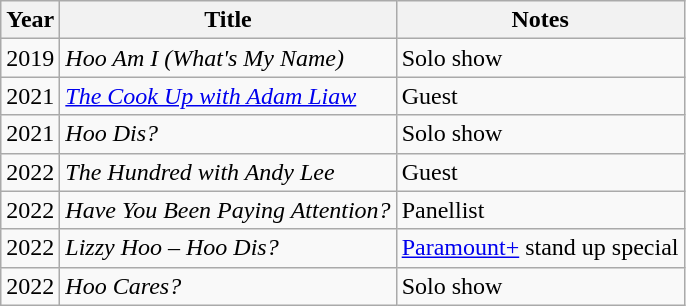<table class="wikitable sortable">
<tr>
<th>Year</th>
<th>Title</th>
<th class="unsortable">Notes</th>
</tr>
<tr>
<td>2019</td>
<td><em>Hoo Am I (What's My Name)</em></td>
<td>Solo show</td>
</tr>
<tr>
<td>2021</td>
<td><em><a href='#'>The Cook Up with Adam Liaw</a></em></td>
<td>Guest</td>
</tr>
<tr>
<td>2021</td>
<td><em>Hoo Dis?</em></td>
<td>Solo show</td>
</tr>
<tr>
<td>2022</td>
<td><em>The Hundred with Andy Lee</em></td>
<td>Guest</td>
</tr>
<tr>
<td>2022</td>
<td><em>Have You Been Paying Attention?</em></td>
<td>Panellist</td>
</tr>
<tr>
<td>2022</td>
<td><em>Lizzy Hoo – Hoo Dis?</em></td>
<td><a href='#'>Paramount+</a> stand up special</td>
</tr>
<tr>
<td>2022</td>
<td><em>Hoo Cares?</em></td>
<td>Solo show</td>
</tr>
</table>
